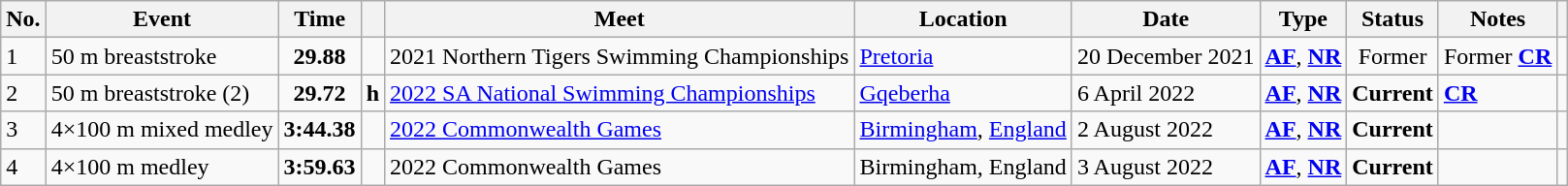<table class="wikitable sortable">
<tr>
<th>No.</th>
<th>Event</th>
<th>Time</th>
<th></th>
<th>Meet</th>
<th>Location</th>
<th>Date</th>
<th>Type</th>
<th>Status</th>
<th>Notes</th>
<th></th>
</tr>
<tr>
<td>1</td>
<td>50 m breaststroke</td>
<td style="text-align:center;"><strong>29.88</strong></td>
<td></td>
<td>2021 Northern Tigers Swimming Championships</td>
<td><a href='#'>Pretoria</a></td>
<td>20 December 2021</td>
<td style="text-align:center;"><strong><a href='#'>AF</a></strong>, <strong><a href='#'>NR</a></strong></td>
<td style="text-align:center;">Former</td>
<td>Former <strong><a href='#'>CR</a></strong></td>
<td style="text-align:center;"></td>
</tr>
<tr>
<td>2</td>
<td>50 m breaststroke (2)</td>
<td style="text-align:center;"><strong>29.72</strong></td>
<td><strong>h</strong></td>
<td><a href='#'>2022 SA National Swimming Championships</a></td>
<td><a href='#'>Gqeberha</a></td>
<td>6 April 2022</td>
<td style="text-align:center;"><strong><a href='#'>AF</a></strong>, <strong><a href='#'>NR</a></strong></td>
<td style="text-align:center;"><strong>Current</strong></td>
<td><strong><a href='#'>CR</a></strong></td>
<td style="text-align:center;"></td>
</tr>
<tr>
<td>3</td>
<td>4×100 m mixed medley</td>
<td style="text-align:center;"><strong>3:44.38</strong></td>
<td></td>
<td><a href='#'>2022 Commonwealth Games</a></td>
<td><a href='#'>Birmingham</a>, <a href='#'>England</a></td>
<td>2 August 2022</td>
<td style="text-align:center;"><strong><a href='#'>AF</a></strong>, <strong><a href='#'>NR</a></strong></td>
<td style="text-align:center;"><strong>Current</strong></td>
<td></td>
<td style="text-align:center;"></td>
</tr>
<tr>
<td>4</td>
<td>4×100 m medley</td>
<td style="text-align:center;"><strong>3:59.63</strong></td>
<td></td>
<td>2022 Commonwealth Games</td>
<td>Birmingham, England</td>
<td>3 August 2022</td>
<td style="text-align:center;"><strong><a href='#'>AF</a></strong>, <strong><a href='#'>NR</a></strong></td>
<td style="text-align:center;"><strong>Current</strong></td>
<td></td>
<td style="text-align:center;"></td>
</tr>
</table>
